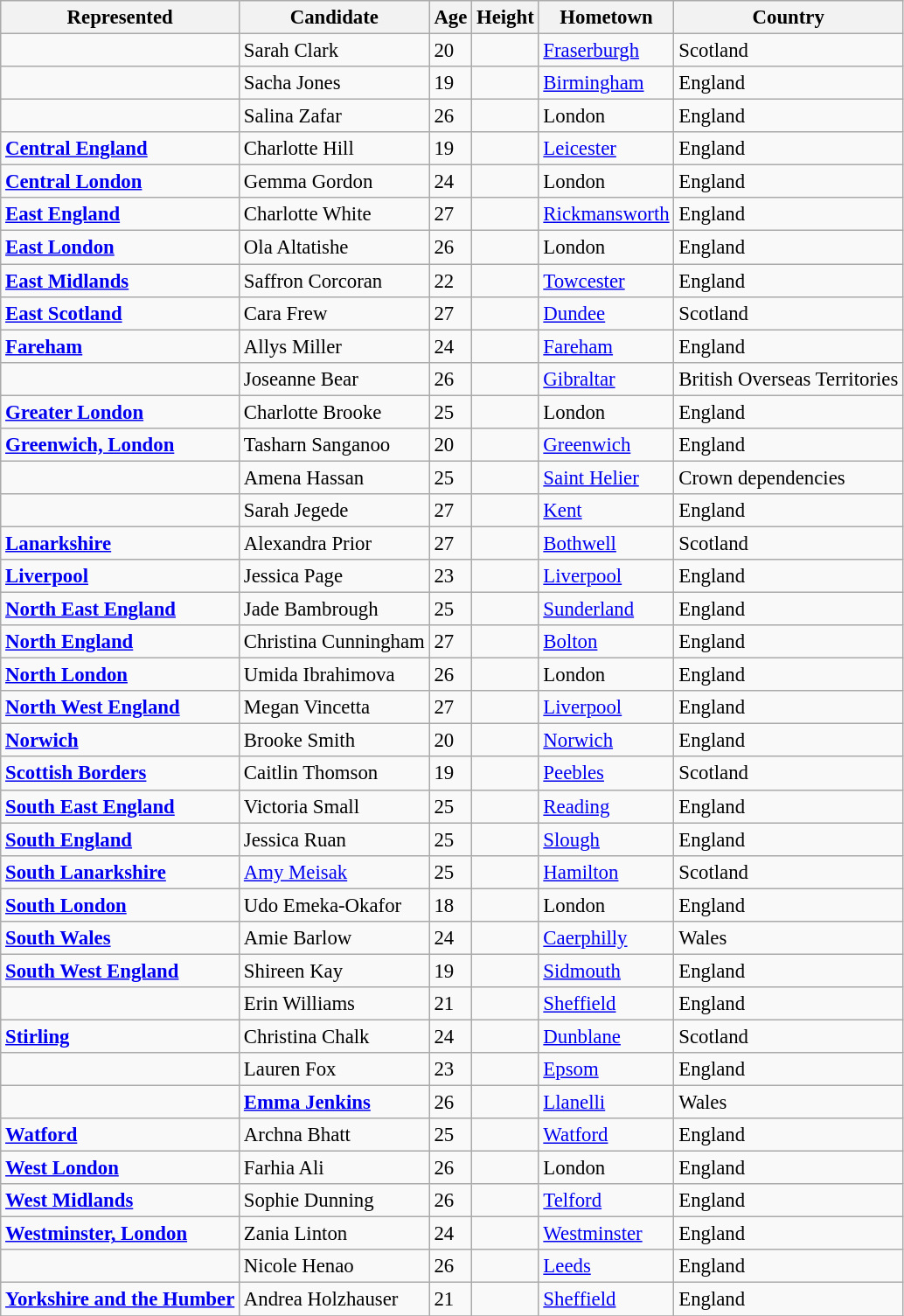<table class="wikitable sortable" style="font-size: 95%;">
<tr>
<th>Represented</th>
<th>Candidate</th>
<th>Age</th>
<th>Height</th>
<th>Hometown</th>
<th>Country</th>
</tr>
<tr>
<td><strong></strong></td>
<td>Sarah Clark</td>
<td>20</td>
<td></td>
<td><a href='#'>Fraserburgh</a></td>
<td>Scotland</td>
</tr>
<tr>
<td><strong></strong></td>
<td>Sacha Jones</td>
<td>19</td>
<td></td>
<td><a href='#'>Birmingham</a></td>
<td>England</td>
</tr>
<tr>
<td><strong></strong></td>
<td>Salina Zafar</td>
<td>26</td>
<td></td>
<td>London</td>
<td>England</td>
</tr>
<tr>
<td> <strong><a href='#'>Central England</a></strong></td>
<td>Charlotte Hill</td>
<td>19</td>
<td></td>
<td><a href='#'>Leicester</a></td>
<td>England</td>
</tr>
<tr>
<td><strong> <a href='#'>Central London</a></strong></td>
<td>Gemma Gordon</td>
<td>24</td>
<td></td>
<td>London</td>
<td>England</td>
</tr>
<tr>
<td> <strong><a href='#'>East England</a></strong></td>
<td>Charlotte White</td>
<td>27</td>
<td></td>
<td><a href='#'>Rickmansworth</a></td>
<td>England</td>
</tr>
<tr>
<td> <strong><a href='#'>East London</a></strong></td>
<td>Ola Altatishe</td>
<td>26</td>
<td></td>
<td>London</td>
<td>England</td>
</tr>
<tr>
<td> <strong><a href='#'>East Midlands</a></strong></td>
<td>Saffron Corcoran</td>
<td>22</td>
<td></td>
<td><a href='#'>Towcester</a></td>
<td>England</td>
</tr>
<tr>
<td> <strong><a href='#'>East Scotland</a></strong></td>
<td>Cara Frew</td>
<td>27</td>
<td></td>
<td><a href='#'>Dundee</a></td>
<td>Scotland</td>
</tr>
<tr>
<td> <strong><a href='#'>Fareham</a></strong></td>
<td>Allys Miller</td>
<td>24</td>
<td></td>
<td><a href='#'>Fareham</a></td>
<td>England</td>
</tr>
<tr>
<td><strong></strong></td>
<td>Joseanne Bear</td>
<td>26</td>
<td></td>
<td><a href='#'>Gibraltar</a></td>
<td>British Overseas Territories</td>
</tr>
<tr>
<td> <strong><a href='#'>Greater London</a></strong></td>
<td>Charlotte Brooke</td>
<td>25</td>
<td></td>
<td>London</td>
<td>England</td>
</tr>
<tr>
<td> <strong><a href='#'>Greenwich, London</a></strong></td>
<td>Tasharn Sanganoo</td>
<td>20</td>
<td></td>
<td><a href='#'>Greenwich</a></td>
<td>England</td>
</tr>
<tr>
<td><strong></strong></td>
<td>Amena Hassan</td>
<td>25</td>
<td></td>
<td><a href='#'>Saint Helier</a></td>
<td>Crown dependencies</td>
</tr>
<tr>
<td><strong></strong></td>
<td>Sarah Jegede</td>
<td>27</td>
<td></td>
<td><a href='#'>Kent</a></td>
<td>England</td>
</tr>
<tr>
<td> <strong><a href='#'>Lanarkshire</a></strong></td>
<td>Alexandra Prior</td>
<td>27</td>
<td></td>
<td><a href='#'>Bothwell</a></td>
<td>Scotland</td>
</tr>
<tr>
<td> <strong><a href='#'>Liverpool</a></strong></td>
<td>Jessica Page</td>
<td>23</td>
<td></td>
<td><a href='#'>Liverpool</a></td>
<td>England</td>
</tr>
<tr>
<td> <strong><a href='#'>North East England</a></strong></td>
<td>Jade Bambrough</td>
<td>25</td>
<td></td>
<td><a href='#'>Sunderland</a></td>
<td>England</td>
</tr>
<tr>
<td> <strong><a href='#'>North England</a></strong></td>
<td>Christina Cunningham</td>
<td>27</td>
<td></td>
<td><a href='#'>Bolton</a></td>
<td>England</td>
</tr>
<tr>
<td> <strong><a href='#'>North London</a></strong></td>
<td>Umida Ibrahimova</td>
<td>26</td>
<td></td>
<td>London</td>
<td>England</td>
</tr>
<tr>
<td> <strong><a href='#'>North West England</a></strong></td>
<td>Megan Vincetta</td>
<td>27</td>
<td></td>
<td><a href='#'>Liverpool</a></td>
<td>England</td>
</tr>
<tr>
<td> <strong><a href='#'>Norwich</a></strong></td>
<td>Brooke Smith</td>
<td>20</td>
<td></td>
<td><a href='#'>Norwich</a></td>
<td>England</td>
</tr>
<tr>
<td> <strong><a href='#'>Scottish Borders</a></strong></td>
<td>Caitlin Thomson</td>
<td>19</td>
<td></td>
<td><a href='#'>Peebles</a></td>
<td>Scotland</td>
</tr>
<tr>
<td> <strong><a href='#'>South East England</a></strong></td>
<td>Victoria Small</td>
<td>25</td>
<td></td>
<td><a href='#'>Reading</a></td>
<td>England</td>
</tr>
<tr>
<td> <strong><a href='#'>South England</a></strong></td>
<td>Jessica Ruan</td>
<td>25</td>
<td></td>
<td><a href='#'>Slough</a></td>
<td>England</td>
</tr>
<tr>
<td> <strong><a href='#'>South Lanarkshire</a></strong></td>
<td><a href='#'>Amy Meisak</a></td>
<td>25</td>
<td></td>
<td><a href='#'>Hamilton</a></td>
<td>Scotland</td>
</tr>
<tr>
<td> <strong><a href='#'>South London</a></strong></td>
<td>Udo Emeka-Okafor</td>
<td>18</td>
<td></td>
<td>London</td>
<td>England</td>
</tr>
<tr>
<td> <strong><a href='#'>South Wales</a></strong></td>
<td>Amie Barlow</td>
<td>24</td>
<td></td>
<td><a href='#'>Caerphilly</a></td>
<td>Wales</td>
</tr>
<tr>
<td> <strong><a href='#'>South West England</a></strong></td>
<td>Shireen Kay</td>
<td>19</td>
<td></td>
<td><a href='#'>Sidmouth</a></td>
<td>England</td>
</tr>
<tr>
<td><strong></strong></td>
<td>Erin Williams</td>
<td>21</td>
<td></td>
<td><a href='#'>Sheffield</a></td>
<td>England</td>
</tr>
<tr>
<td> <strong><a href='#'>Stirling</a></strong></td>
<td>Christina Chalk</td>
<td>24</td>
<td></td>
<td><a href='#'>Dunblane</a></td>
<td>Scotland</td>
</tr>
<tr>
<td><strong></strong></td>
<td>Lauren Fox</td>
<td>23</td>
<td></td>
<td><a href='#'>Epsom</a></td>
<td>England</td>
</tr>
<tr>
<td><strong></strong></td>
<td><strong><a href='#'>Emma Jenkins</a></strong></td>
<td>26</td>
<td></td>
<td><a href='#'>Llanelli</a></td>
<td>Wales</td>
</tr>
<tr>
<td> <strong><a href='#'>Watford</a></strong></td>
<td>Archna Bhatt</td>
<td>25</td>
<td></td>
<td><a href='#'>Watford</a></td>
<td>England</td>
</tr>
<tr>
<td><strong> <a href='#'>West London</a></strong></td>
<td>Farhia Ali</td>
<td>26</td>
<td></td>
<td>London</td>
<td>England</td>
</tr>
<tr>
<td><strong> <a href='#'>West Midlands</a></strong></td>
<td>Sophie Dunning</td>
<td>26</td>
<td></td>
<td><a href='#'>Telford</a></td>
<td>England</td>
</tr>
<tr>
<td> <strong><a href='#'>Westminster, London</a></strong></td>
<td>Zania Linton</td>
<td>24</td>
<td></td>
<td><a href='#'>Westminster</a></td>
<td>England</td>
</tr>
<tr>
<td><strong></strong></td>
<td>Nicole Henao</td>
<td>26</td>
<td></td>
<td><a href='#'>Leeds</a></td>
<td>England</td>
</tr>
<tr>
<td> <strong><a href='#'>Yorkshire and the Humber</a></strong></td>
<td>Andrea Holzhauser</td>
<td>21</td>
<td></td>
<td><a href='#'>Sheffield</a></td>
<td>England</td>
</tr>
<tr>
</tr>
</table>
